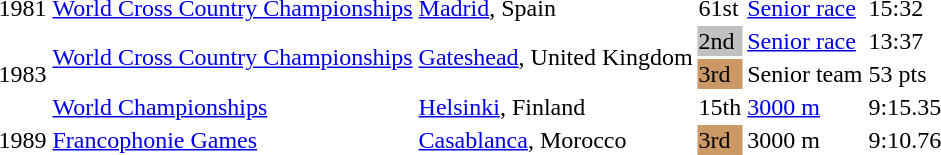<table>
<tr>
<td>1981</td>
<td><a href='#'>World Cross Country Championships</a></td>
<td><a href='#'>Madrid</a>, Spain</td>
<td>61st</td>
<td><a href='#'>Senior race</a></td>
<td>15:32</td>
</tr>
<tr>
<td rowspan=3>1983</td>
<td rowspan=2><a href='#'>World Cross Country Championships</a></td>
<td rowspan=2><a href='#'>Gateshead</a>, United Kingdom</td>
<td bgcolor=silver>2nd</td>
<td><a href='#'>Senior race</a></td>
<td>13:37</td>
</tr>
<tr>
<td bgcolor=cc9966>3rd</td>
<td>Senior team</td>
<td>53 pts</td>
</tr>
<tr>
<td><a href='#'>World Championships</a></td>
<td><a href='#'>Helsinki</a>, Finland</td>
<td>15th</td>
<td><a href='#'>3000 m</a></td>
<td>9:15.35</td>
</tr>
<tr>
<td>1989</td>
<td><a href='#'>Francophonie Games</a></td>
<td><a href='#'>Casablanca</a>, Morocco</td>
<td bgcolor=cc9966>3rd</td>
<td>3000 m</td>
<td>9:10.76</td>
</tr>
</table>
